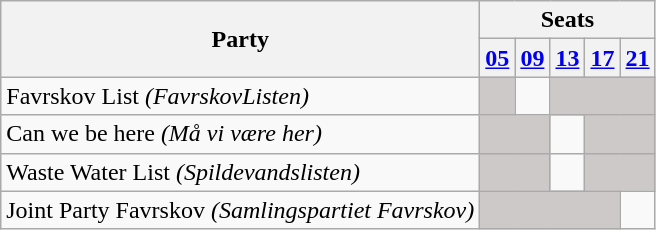<table class="wikitable">
<tr>
<th rowspan=2>Party</th>
<th colspan=11>Seats</th>
</tr>
<tr>
<th><a href='#'>05</a></th>
<th><a href='#'>09</a></th>
<th><a href='#'>13</a></th>
<th><a href='#'>17</a></th>
<th><a href='#'>21</a></th>
</tr>
<tr>
<td>Favrskov List <em>(FavrskovListen)</em></td>
<td style="background:#CDC9C9;"></td>
<td></td>
<td style="background:#CDC9C9;" colspan=3></td>
</tr>
<tr>
<td>Can we be here <em>(Må vi være her)</em></td>
<td style="background:#CDC9C9;" colspan=2></td>
<td></td>
<td style="background:#CDC9C9;" colspan=2></td>
</tr>
<tr>
<td>Waste Water List <em>(Spildevandslisten)</em></td>
<td style="background:#CDC9C9;" colspan=2></td>
<td></td>
<td style="background:#CDC9C9;" colspan=2></td>
</tr>
<tr>
<td>Joint Party Favrskov <em>(Samlingspartiet Favrskov)</em></td>
<td style="background:#CDC9C9;" colspan=4></td>
<td></td>
</tr>
</table>
